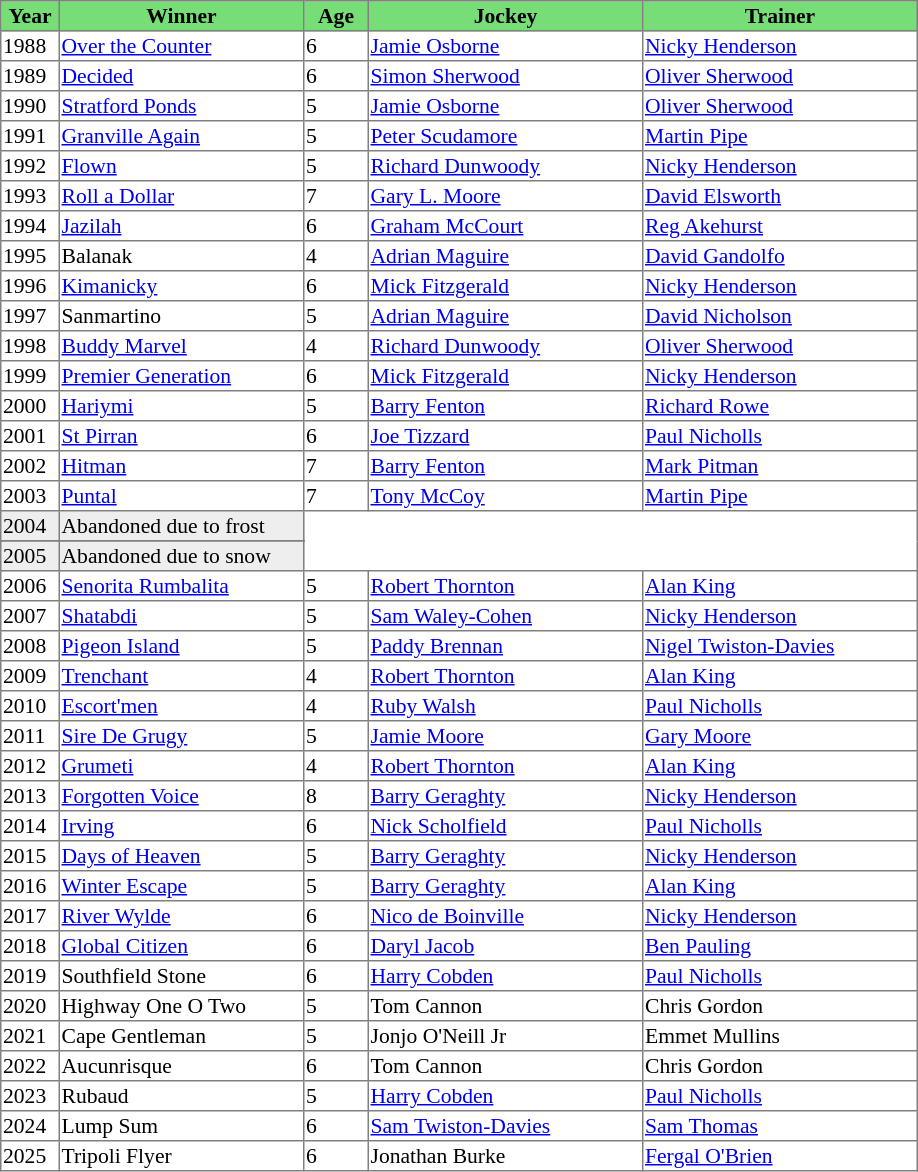<table class = "sortable" | border="1" style="border-collapse: collapse; font-size:90%">
<tr bgcolor="#77dd77" align="center">
<th width="36px"><strong>Year</strong><br></th>
<th width="160px"><strong>Winner</strong><br></th>
<th width="40px"><strong>Age</strong><br></th>
<th width="180px"><strong>Jockey</strong><br></th>
<th width="180px"><strong>Trainer</strong><br></th>
</tr>
<tr>
<td>1988</td>
<td><a href='#'>Over the Counter</a></td>
<td>6</td>
<td><a href='#'>Jamie Osborne</a></td>
<td><a href='#'>Nicky Henderson</a></td>
</tr>
<tr>
<td>1989</td>
<td><a href='#'>Decided</a></td>
<td>6</td>
<td><a href='#'>Simon Sherwood</a></td>
<td><a href='#'>Oliver Sherwood</a></td>
</tr>
<tr>
<td>1990</td>
<td><a href='#'>Stratford Ponds</a></td>
<td>5</td>
<td><a href='#'>Jamie Osborne</a></td>
<td><a href='#'>Oliver Sherwood</a></td>
</tr>
<tr>
<td>1991</td>
<td><a href='#'>Granville Again</a></td>
<td>5</td>
<td><a href='#'>Peter Scudamore</a></td>
<td><a href='#'>Martin Pipe</a></td>
</tr>
<tr>
<td>1992</td>
<td><a href='#'>Flown</a></td>
<td>5</td>
<td><a href='#'>Richard Dunwoody</a></td>
<td><a href='#'>Nicky Henderson</a></td>
</tr>
<tr>
<td>1993</td>
<td><a href='#'>Roll a Dollar</a></td>
<td>7</td>
<td><a href='#'>Gary L. Moore</a></td>
<td><a href='#'>David Elsworth</a></td>
</tr>
<tr>
<td>1994</td>
<td><a href='#'>Jazilah</a></td>
<td>6</td>
<td><a href='#'>Graham McCourt</a></td>
<td><a href='#'>Reg Akehurst</a></td>
</tr>
<tr>
<td>1995</td>
<td>Balanak</td>
<td>4</td>
<td><a href='#'>Adrian Maguire</a></td>
<td><a href='#'>David Gandolfo</a></td>
</tr>
<tr>
<td>1996</td>
<td><a href='#'>Kimanicky</a></td>
<td>6</td>
<td><a href='#'>Mick Fitzgerald</a></td>
<td><a href='#'>Nicky Henderson</a></td>
</tr>
<tr>
<td>1997</td>
<td>Sanmartino</td>
<td>5</td>
<td><a href='#'>Adrian Maguire</a></td>
<td><a href='#'>David Nicholson</a></td>
</tr>
<tr>
<td>1998</td>
<td><a href='#'>Buddy Marvel</a></td>
<td>4</td>
<td><a href='#'>Richard Dunwoody</a></td>
<td><a href='#'>Oliver Sherwood</a></td>
</tr>
<tr>
<td>1999</td>
<td><a href='#'>Premier Generation</a></td>
<td>6</td>
<td><a href='#'>Mick Fitzgerald</a></td>
<td><a href='#'>Nicky Henderson</a></td>
</tr>
<tr>
<td>2000</td>
<td><a href='#'>Hariymi</a></td>
<td>5</td>
<td><a href='#'>Barry Fenton</a></td>
<td><a href='#'>Richard Rowe</a></td>
</tr>
<tr>
<td>2001</td>
<td><a href='#'>St Pirran</a></td>
<td>6</td>
<td><a href='#'>Joe Tizzard</a></td>
<td><a href='#'>Paul Nicholls</a></td>
</tr>
<tr>
<td>2002</td>
<td><a href='#'>Hitman</a></td>
<td>7</td>
<td><a href='#'>Barry Fenton</a></td>
<td><a href='#'>Mark Pitman</a></td>
</tr>
<tr>
<td>2003</td>
<td><a href='#'>Puntal</a></td>
<td>7</td>
<td><a href='#'>Tony McCoy</a></td>
<td><a href='#'>Martin Pipe</a></td>
</tr>
<tr bgcolor="#eeeeee">
<td>2004<td> Abandoned due to frost</td></td>
</tr>
<tr>
</tr>
<tr bgcolor="#eeeeee">
<td>2005<td> Abandoned due to snow</td></td>
</tr>
<tr>
<td>2006</td>
<td><a href='#'>Senorita Rumbalita</a> </td>
<td>5</td>
<td><a href='#'>Robert Thornton</a></td>
<td><a href='#'>Alan King</a></td>
</tr>
<tr>
<td>2007</td>
<td><a href='#'>Shatabdi</a></td>
<td>5</td>
<td><a href='#'>Sam Waley-Cohen</a></td>
<td><a href='#'>Nicky Henderson</a></td>
</tr>
<tr>
<td>2008</td>
<td><a href='#'>Pigeon Island</a></td>
<td>5</td>
<td><a href='#'>Paddy Brennan</a></td>
<td><a href='#'>Nigel Twiston-Davies</a></td>
</tr>
<tr>
<td>2009</td>
<td><a href='#'>Trenchant</a></td>
<td>4</td>
<td><a href='#'>Robert Thornton</a></td>
<td><a href='#'>Alan King</a></td>
</tr>
<tr>
<td>2010</td>
<td><a href='#'>Escort'men</a></td>
<td>4</td>
<td><a href='#'>Ruby Walsh</a></td>
<td><a href='#'>Paul Nicholls</a></td>
</tr>
<tr>
<td>2011</td>
<td><a href='#'>Sire De Grugy</a></td>
<td>5</td>
<td><a href='#'>Jamie Moore</a></td>
<td><a href='#'>Gary Moore</a></td>
</tr>
<tr>
<td>2012</td>
<td><a href='#'>Grumeti</a></td>
<td>4</td>
<td><a href='#'>Robert Thornton</a></td>
<td><a href='#'>Alan King</a></td>
</tr>
<tr>
<td>2013</td>
<td><a href='#'>Forgotten Voice</a></td>
<td>8</td>
<td><a href='#'>Barry Geraghty</a></td>
<td><a href='#'>Nicky Henderson</a></td>
</tr>
<tr>
<td>2014</td>
<td><a href='#'>Irving</a></td>
<td>6</td>
<td><a href='#'>Nick Scholfield</a></td>
<td><a href='#'>Paul Nicholls</a></td>
</tr>
<tr>
<td>2015</td>
<td><a href='#'>Days of Heaven</a></td>
<td>5</td>
<td><a href='#'>Barry Geraghty</a></td>
<td><a href='#'>Nicky Henderson</a></td>
</tr>
<tr>
<td>2016</td>
<td><a href='#'>Winter Escape</a></td>
<td>5</td>
<td><a href='#'>Barry Geraghty</a></td>
<td><a href='#'>Alan King</a></td>
</tr>
<tr>
<td>2017</td>
<td><a href='#'>River Wylde</a></td>
<td>6</td>
<td><a href='#'>Nico de Boinville</a></td>
<td><a href='#'>Nicky Henderson</a></td>
</tr>
<tr>
<td>2018</td>
<td><a href='#'>Global Citizen</a></td>
<td>6</td>
<td><a href='#'>Daryl Jacob</a></td>
<td><a href='#'>Ben Pauling</a></td>
</tr>
<tr>
<td>2019</td>
<td>Southfield Stone</td>
<td>6</td>
<td><a href='#'>Harry Cobden</a></td>
<td><a href='#'>Paul Nicholls</a></td>
</tr>
<tr>
<td>2020</td>
<td>Highway One O Two</td>
<td>5</td>
<td>Tom Cannon</td>
<td>Chris Gordon</td>
</tr>
<tr>
<td>2021</td>
<td>Cape Gentleman</td>
<td>5</td>
<td>Jonjo O'Neill Jr</td>
<td>Emmet Mullins</td>
</tr>
<tr>
<td>2022</td>
<td>Aucunrisque</td>
<td>6</td>
<td>Tom Cannon</td>
<td>Chris Gordon</td>
</tr>
<tr>
<td>2023</td>
<td>Rubaud</td>
<td>5</td>
<td><a href='#'>Harry Cobden</a></td>
<td><a href='#'>Paul Nicholls</a></td>
</tr>
<tr>
<td>2024</td>
<td>Lump Sum</td>
<td>6</td>
<td><a href='#'>Sam Twiston-Davies</a></td>
<td><a href='#'>Sam Thomas</a></td>
</tr>
<tr>
<td>2025</td>
<td>Tripoli Flyer</td>
<td>6</td>
<td>Jonathan Burke</td>
<td><a href='#'>Fergal O'Brien</a></td>
</tr>
</table>
